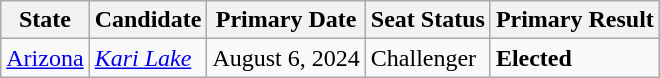<table class="wikitable sortable">
<tr>
<th bgcolor="teal">State</th>
<th bgcolor="teal">Candidate</th>
<th bgcolor="teal">Primary Date</th>
<th>Seat Status</th>
<th>Primary Result</th>
</tr>
<tr>
<td> <a href='#'>Arizona</a></td>
<td><em><a href='#'>Kari Lake</a></em></td>
<td>August 6, 2024</td>
<td>Challenger</td>
<td><strong></strong> <strong>Elected</strong></td>
</tr>
</table>
